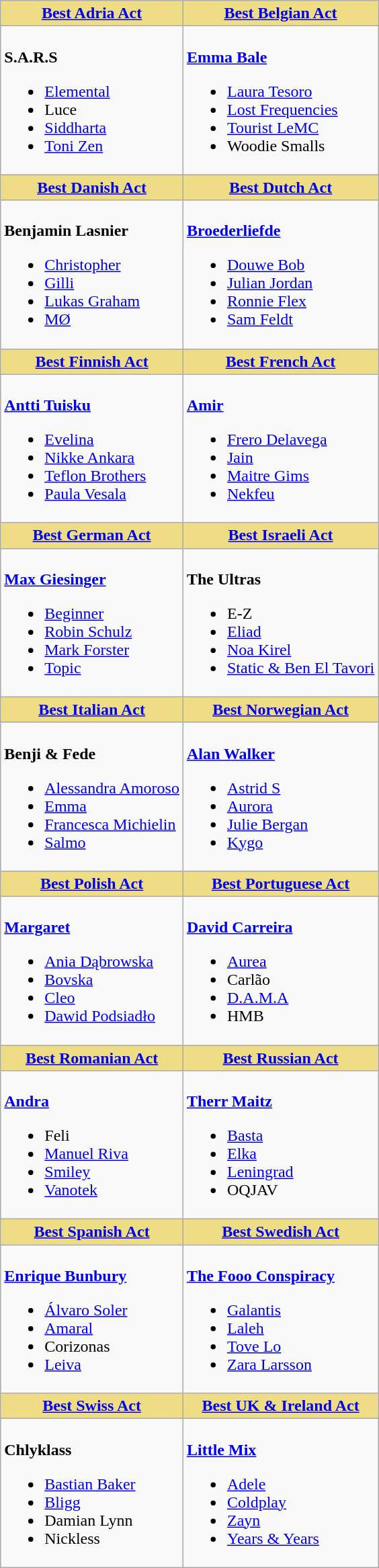<table class=wikitable style="width=100%">
<tr>
<th style="background:#EEDD85; width=50%"><a href='#'>Best Adria Act</a></th>
<th style="background:#EEDD85; width=50%"><a href='#'>Best Belgian Act</a></th>
</tr>
<tr>
<td valign="top"><br><strong>S.A.R.S</strong><ul><li><a href='#'>Elemental</a></li><li>Luce</li><li><a href='#'>Siddharta</a></li><li><a href='#'>Toni Zen</a></li></ul></td>
<td valign="top"><br><strong><a href='#'>Emma Bale</a></strong><ul><li><a href='#'>Laura Tesoro</a></li><li><a href='#'>Lost Frequencies</a></li><li><a href='#'>Tourist LeMC</a></li><li>Woodie Smalls</li></ul></td>
</tr>
<tr>
<th style="background:#EEDD85; width=50%"><a href='#'>Best Danish Act</a></th>
<th style="background:#EEDD85; width=50%"><a href='#'>Best Dutch Act</a></th>
</tr>
<tr>
<td valign="top"><br><strong>Benjamin Lasnier</strong><ul><li><a href='#'>Christopher</a></li><li><a href='#'>Gilli</a></li><li><a href='#'>Lukas Graham</a></li><li><a href='#'>MØ</a></li></ul></td>
<td valign="top"><br><strong><a href='#'>Broederliefde</a></strong><ul><li><a href='#'>Douwe Bob</a></li><li><a href='#'>Julian Jordan</a></li><li><a href='#'>Ronnie Flex</a></li><li><a href='#'>Sam Feldt</a></li></ul></td>
</tr>
<tr>
<th style="background:#EEDD85; width=50%"><a href='#'>Best Finnish Act</a></th>
<th style="background:#EEDD85; width=50%"><a href='#'>Best French Act</a></th>
</tr>
<tr>
<td valign="top"><br><strong><a href='#'>Antti Tuisku</a></strong><ul><li><a href='#'>Evelina</a></li><li><a href='#'>Nikke Ankara</a></li><li><a href='#'>Teflon Brothers</a></li><li><a href='#'>Paula Vesala</a></li></ul></td>
<td valign="top"><br><strong><a href='#'>Amir</a></strong><ul><li><a href='#'>Frero Delavega</a></li><li><a href='#'>Jain</a></li><li><a href='#'>Maitre Gims</a></li><li><a href='#'>Nekfeu</a></li></ul></td>
</tr>
<tr>
<th style="background:#EEDD85; width=50%"><a href='#'>Best German Act</a></th>
<th style="background:#EEDD85; width=50%"><a href='#'>Best Israeli Act</a></th>
</tr>
<tr>
<td valign="top"><br><strong><a href='#'>Max Giesinger</a></strong><ul><li><a href='#'>Beginner</a></li><li><a href='#'>Robin Schulz</a></li><li><a href='#'>Mark Forster</a></li><li><a href='#'>Topic</a></li></ul></td>
<td valign="top"><br><strong>The Ultras</strong><ul><li>E-Z</li><li><a href='#'>Eliad</a></li><li><a href='#'>Noa Kirel</a></li><li><a href='#'>Static & Ben El Tavori</a></li></ul></td>
</tr>
<tr>
<th style="background:#EEDD85; width=50%"><a href='#'>Best Italian Act</a></th>
<th style="background:#EEDD85; width=50%"><a href='#'>Best Norwegian Act</a></th>
</tr>
<tr>
<td valign="top"><br><strong>Benji & Fede</strong><ul><li><a href='#'>Alessandra Amoroso</a></li><li><a href='#'>Emma</a></li><li><a href='#'>Francesca Michielin</a></li><li><a href='#'>Salmo</a></li></ul></td>
<td valign="top"><br><strong><a href='#'>Alan Walker</a></strong><ul><li><a href='#'>Astrid S</a></li><li><a href='#'>Aurora</a></li><li><a href='#'>Julie Bergan</a></li><li><a href='#'>Kygo</a></li></ul></td>
</tr>
<tr>
<th style="background:#EEDD85; width=50%"><a href='#'>Best Polish Act</a></th>
<th style="background:#EEDD85; width=50%"><a href='#'>Best Portuguese Act</a></th>
</tr>
<tr>
<td valign="top"><br><strong><a href='#'>Margaret</a></strong><ul><li><a href='#'>Ania Dąbrowska</a></li><li><a href='#'>Bovska</a></li><li><a href='#'>Cleo</a></li><li><a href='#'>Dawid Podsiadło</a></li></ul></td>
<td valign="top"><br><strong><a href='#'>David Carreira</a></strong><ul><li><a href='#'>Aurea</a></li><li>Carlão</li><li><a href='#'>D.A.M.A</a></li><li>HMB</li></ul></td>
</tr>
<tr>
<th style="background:#EEDD85; width=50%"><a href='#'>Best Romanian Act</a></th>
<th style="background:#EEDD85; width=50%"><a href='#'>Best Russian Act</a></th>
</tr>
<tr>
<td valign="top"><br><strong><a href='#'>Andra</a></strong><ul><li>Feli</li><li><a href='#'>Manuel Riva</a></li><li><a href='#'>Smiley</a></li><li><a href='#'>Vanotek</a></li></ul></td>
<td valign="top"><br><strong><a href='#'>Therr Maitz</a></strong><ul><li><a href='#'>Basta</a></li><li><a href='#'>Elka</a></li><li><a href='#'>Leningrad</a></li><li>OQJAV</li></ul></td>
</tr>
<tr>
<th style="background:#EEDD85; width=50%"><a href='#'>Best Spanish Act</a></th>
<th style="background:#EEDD85; width=50%"><a href='#'>Best Swedish Act</a></th>
</tr>
<tr>
<td valign="top"><br><strong><a href='#'>Enrique Bunbury</a></strong><ul><li><a href='#'>Álvaro Soler</a></li><li><a href='#'>Amaral</a></li><li>Corizonas</li><li><a href='#'>Leiva</a></li></ul></td>
<td valign="top"><br><strong><a href='#'>The Fooo Conspiracy</a></strong><ul><li><a href='#'>Galantis</a></li><li><a href='#'>Laleh</a></li><li><a href='#'>Tove Lo</a></li><li><a href='#'>Zara Larsson</a></li></ul></td>
</tr>
<tr>
<th style="background:#EEDD85; width=50%"><a href='#'>Best Swiss Act</a></th>
<th style="background:#EEDD85; width=50%"><a href='#'>Best UK & Ireland Act</a></th>
</tr>
<tr>
<td valign="top"><br><strong>Chlyklass</strong><ul><li><a href='#'>Bastian Baker</a></li><li><a href='#'>Bligg</a></li><li>Damian Lynn</li><li>Nickless</li></ul></td>
<td valign="top"><br><strong><a href='#'>Little Mix</a></strong><ul><li><a href='#'>Adele</a></li><li><a href='#'>Coldplay</a></li><li><a href='#'>Zayn</a></li><li><a href='#'>Years & Years</a></li></ul></td>
</tr>
</table>
